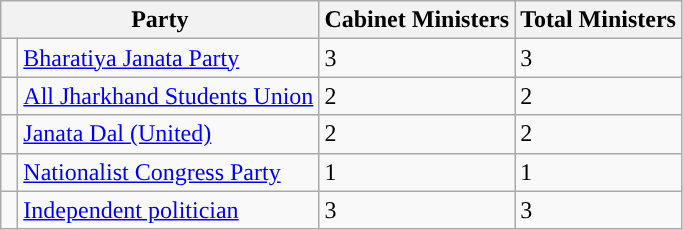<table class="wikitable">
<tr>
<th colspan="2">Party</th>
<th>Cabinet Ministers</th>
<th>Total Ministers</th>
</tr>
<tr>
<td width="4px"></td>
<td><a href='#'>Bharatiya Janata Party</a></td>
<td>3</td>
<td>3</td>
</tr>
<tr>
<td width="4px"></td>
<td><a href='#'>All Jharkhand Students Union</a></td>
<td>2</td>
<td>2</td>
</tr>
<tr>
<td width="4px"></td>
<td><a href='#'>Janata Dal (United)</a></td>
<td>2</td>
<td>2</td>
</tr>
<tr>
<td width="4px"></td>
<td><a href='#'>Nationalist Congress Party</a></td>
<td>1</td>
<td>1</td>
</tr>
<tr>
<td width="4px"></td>
<td><a href='#'>Independent politician</a></td>
<td>3</td>
<td>3</td>
</tr>
</table>
